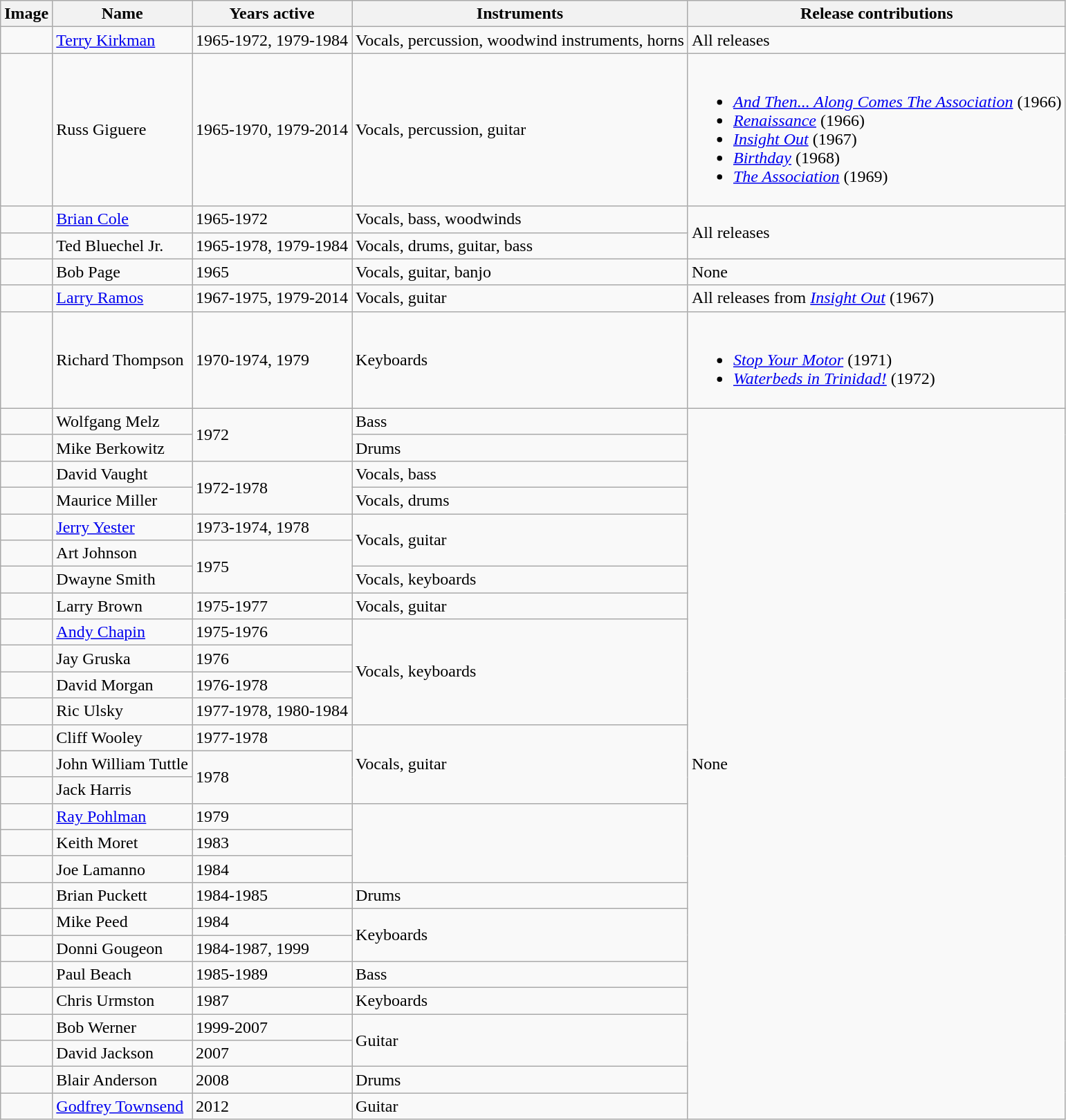<table class="wikitable">
<tr>
<th>Image</th>
<th>Name</th>
<th>Years active</th>
<th>Instruments</th>
<th>Release contributions</th>
</tr>
<tr>
<td></td>
<td><a href='#'>Terry Kirkman</a></td>
<td>1965-1972, 1979-1984 </td>
<td>Vocals, percussion, woodwind instruments, horns</td>
<td>All releases</td>
</tr>
<tr>
<td></td>
<td>Russ Giguere</td>
<td>1965-1970, 1979-2014</td>
<td>Vocals, percussion, guitar</td>
<td><br><ul><li><em><a href='#'>And Then... Along Comes The Association</a></em> (1966)</li><li><em><a href='#'>Renaissance</a></em> (1966)</li><li><em><a href='#'>Insight Out</a></em> (1967)</li><li><a href='#'><em>Birthday</em></a> (1968)</li><li><a href='#'><em>The Association</em></a> (1969)</li></ul></td>
</tr>
<tr>
<td></td>
<td><a href='#'>Brian Cole</a></td>
<td>1965-1972 </td>
<td>Vocals, bass, woodwinds</td>
<td rowspan="2">All releases</td>
</tr>
<tr>
<td></td>
<td>Ted Bluechel Jr.</td>
<td>1965-1978, 1979-1984</td>
<td>Vocals, drums, guitar, bass</td>
</tr>
<tr>
<td></td>
<td>Bob Page</td>
<td>1965 </td>
<td>Vocals, guitar, banjo</td>
<td>None</td>
</tr>
<tr>
<td></td>
<td><a href='#'>Larry Ramos</a></td>
<td>1967-1975, 1979-2014 </td>
<td>Vocals, guitar</td>
<td>All releases from <em><a href='#'>Insight Out</a></em> (1967)</td>
</tr>
<tr>
<td></td>
<td>Richard Thompson</td>
<td>1970-1974, 1979</td>
<td>Keyboards</td>
<td><br><ul><li><em><a href='#'>Stop Your Motor</a></em> (1971)</li><li><em><a href='#'>Waterbeds in Trinidad!</a></em> (1972)</li></ul></td>
</tr>
<tr>
<td></td>
<td>Wolfgang Melz</td>
<td rowspan="2">1972</td>
<td>Bass</td>
<td rowspan="28">None</td>
</tr>
<tr>
<td></td>
<td>Mike Berkowitz</td>
<td>Drums</td>
</tr>
<tr>
<td></td>
<td>David Vaught</td>
<td rowspan="2">1972-1978 </td>
<td>Vocals, bass</td>
</tr>
<tr>
<td></td>
<td>Maurice Miller</td>
<td>Vocals, drums</td>
</tr>
<tr>
<td></td>
<td><a href='#'>Jerry Yester</a></td>
<td>1973-1974, 1978</td>
<td rowspan="2">Vocals, guitar</td>
</tr>
<tr>
<td></td>
<td>Art Johnson</td>
<td rowspan="2">1975 </td>
</tr>
<tr>
<td></td>
<td>Dwayne Smith</td>
<td>Vocals, keyboards</td>
</tr>
<tr>
<td></td>
<td>Larry Brown</td>
<td>1975-1977</td>
<td>Vocals, guitar</td>
</tr>
<tr>
<td></td>
<td><a href='#'>Andy Chapin</a></td>
<td>1975-1976 </td>
<td rowspan="4">Vocals, keyboards</td>
</tr>
<tr>
<td></td>
<td>Jay Gruska</td>
<td>1976</td>
</tr>
<tr>
<td></td>
<td>David Morgan</td>
<td>1976-1978</td>
</tr>
<tr>
<td></td>
<td>Ric Ulsky</td>
<td>1977-1978, 1980-1984</td>
</tr>
<tr>
<td></td>
<td>Cliff Wooley</td>
<td>1977-1978</td>
<td rowspan="3">Vocals, guitar</td>
</tr>
<tr>
<td></td>
<td>John William Tuttle</td>
<td rowspan="2">1978 </td>
</tr>
<tr>
<td></td>
<td>Jack Harris</td>
</tr>
<tr>
<td></td>
<td><a href='#'>Ray Pohlman</a></td>
<td>1979 </td>
</tr>
<tr>
<td></td>
<td>Keith Moret</td>
<td>1983</td>
</tr>
<tr>
<td></td>
<td>Joe Lamanno</td>
<td>1984</td>
</tr>
<tr>
<td></td>
<td>Brian Puckett</td>
<td>1984-1985</td>
<td>Drums</td>
</tr>
<tr>
<td></td>
<td>Mike Peed</td>
<td>1984</td>
<td rowspan="2">Keyboards</td>
</tr>
<tr>
<td></td>
<td>Donni Gougeon</td>
<td>1984-1987, 1999</td>
</tr>
<tr>
<td></td>
<td>Paul Beach</td>
<td>1985-1989</td>
<td>Bass</td>
</tr>
<tr>
<td></td>
<td>Chris Urmston</td>
<td>1987</td>
<td>Keyboards</td>
</tr>
<tr>
<td></td>
<td>Bob Werner</td>
<td>1999-2007</td>
<td rowspan="2">Guitar</td>
</tr>
<tr>
<td></td>
<td>David Jackson</td>
<td>2007</td>
</tr>
<tr>
<td></td>
<td>Blair Anderson</td>
<td>2008</td>
<td>Drums</td>
</tr>
<tr>
<td></td>
<td><a href='#'>Godfrey Townsend</a></td>
<td>2012</td>
<td>Guitar</td>
</tr>
</table>
